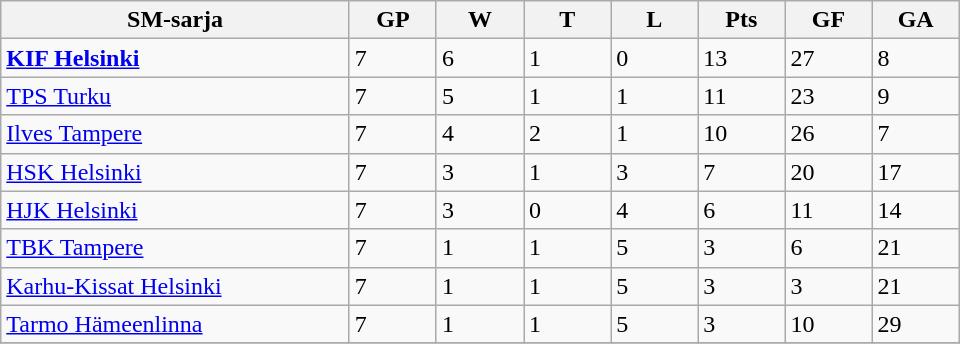<table class="wikitable" style="width: 40em;">
<tr>
<th bgcolor="#DDDDFF" width="20%">SM-sarja</th>
<th bgcolor="#DDDDFF" width="5%">GP</th>
<th bgcolor="#DDDDFF" width="5%">W</th>
<th bgcolor="#DDDDFF" width="5%">T</th>
<th bgcolor="#DDDDFF" width="5%">L</th>
<th bgcolor="#DDDDFF" width="5%">Pts</th>
<th bgcolor="#DDDDFF" width="5%">GF</th>
<th bgcolor="#DDDDFF" width="5%">GA</th>
</tr>
<tr>
<td><strong><a href='#'>KIF Helsinki</a></strong></td>
<td>7</td>
<td>6</td>
<td>1</td>
<td>0</td>
<td>13</td>
<td>27</td>
<td>8</td>
</tr>
<tr>
<td><a href='#'>TPS Turku</a></td>
<td>7</td>
<td>5</td>
<td>1</td>
<td>1</td>
<td>11</td>
<td>23</td>
<td>9</td>
</tr>
<tr>
<td><a href='#'>Ilves Tampere</a></td>
<td>7</td>
<td>4</td>
<td>2</td>
<td>1</td>
<td>10</td>
<td>26</td>
<td>7</td>
</tr>
<tr>
<td><a href='#'>HSK Helsinki</a></td>
<td>7</td>
<td>3</td>
<td>1</td>
<td>3</td>
<td>7</td>
<td>20</td>
<td>17</td>
</tr>
<tr>
<td><a href='#'>HJK Helsinki</a></td>
<td>7</td>
<td>3</td>
<td>0</td>
<td>4</td>
<td>6</td>
<td>11</td>
<td>14</td>
</tr>
<tr>
<td><a href='#'>TBK Tampere</a></td>
<td>7</td>
<td>1</td>
<td>1</td>
<td>5</td>
<td>3</td>
<td>6</td>
<td>21</td>
</tr>
<tr>
<td><a href='#'>Karhu-Kissat Helsinki</a></td>
<td>7</td>
<td>1</td>
<td>1</td>
<td>5</td>
<td>3</td>
<td>3</td>
<td>21</td>
</tr>
<tr>
<td><a href='#'>Tarmo Hämeenlinna</a></td>
<td>7</td>
<td>1</td>
<td>1</td>
<td>5</td>
<td>3</td>
<td>10</td>
<td>29</td>
</tr>
<tr>
</tr>
</table>
